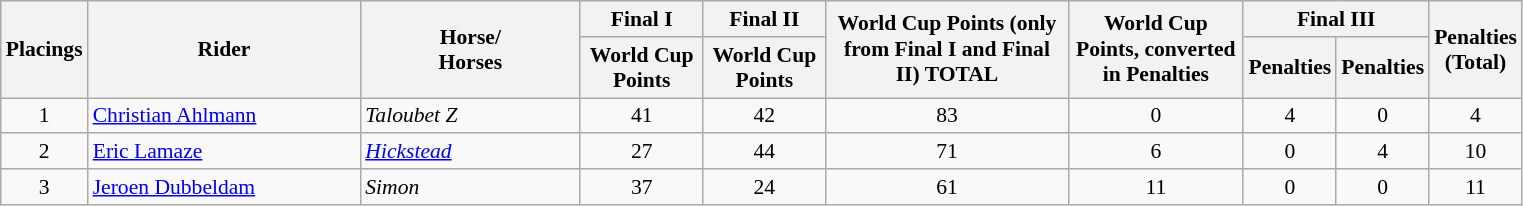<table class="wikitable" style="font-size: 90%">
<tr>
<th rowspan=2 width=20>Placings </th>
<th rowspan=2 width=175>Rider</th>
<th rowspan=2 width=140>Horse/<br>Horses</th>
<th>Final I</th>
<th>Final II</th>
<th rowspan=2 width=155>World Cup Points (only from Final I and Final II) TOTAL</th>
<th rowspan=2 width=110>World Cup Points, converted in Penalties</th>
<th colspan="2">Final III</th>
<th rowspan=2 width=55>Penalties<br>(Total)</th>
</tr>
<tr>
<th width=75>World Cup Points</th>
<th width=75>World Cup Points</th>
<th width=50>Penalties</th>
<th width=50>Penalties</th>
</tr>
<tr>
<td align=center>1</td>
<td> <a href='#'>Christian Ahlmann</a></td>
<td><em>Taloubet Z</em></td>
<td align=center>41</td>
<td align=center>42</td>
<td align=center>83</td>
<td align=center>0</td>
<td align=center>4</td>
<td align=center>0</td>
<td align=center>4</td>
</tr>
<tr>
<td align=center>2</td>
<td> <a href='#'>Eric Lamaze</a></td>
<td><em><a href='#'>Hickstead</a></em></td>
<td align=center>27</td>
<td align=center>44</td>
<td align=center>71</td>
<td align=center>6</td>
<td align=center>0</td>
<td align=center>4</td>
<td align=center>10</td>
</tr>
<tr>
<td align=center>3</td>
<td> <a href='#'>Jeroen Dubbeldam</a></td>
<td><em>Simon</em></td>
<td align=center>37</td>
<td align=center>24</td>
<td align=center>61</td>
<td align=center>11</td>
<td align=center>0</td>
<td align=center>0</td>
<td align=center>11</td>
</tr>
</table>
